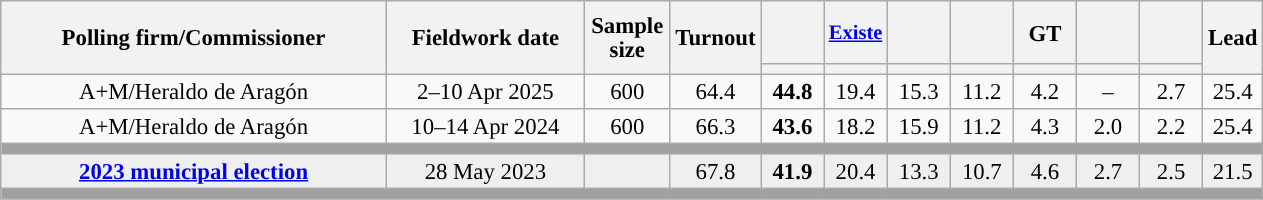<table class="wikitable collapsible collapsed" style="text-align:center; font-size:95%; line-height:16px;">
<tr style="height:42px;">
<th style="width:250px;" rowspan="2">Polling firm/Commissioner</th>
<th style="width:125px;" rowspan="2">Fieldwork date</th>
<th style="width:50px;" rowspan="2">Sample size</th>
<th style="width:45px;" rowspan="2">Turnout</th>
<th style="width:35px;"></th>
<th style="width:35px; font-size:90%;"><a href='#'>Existe</a></th>
<th style="width:35px;"></th>
<th style="width:35px;"></th>
<th style="width:35px;">GT</th>
<th style="width:35px;"></th>
<th style="width:35px;"></th>
<th style="width:30px;" rowspan="2">Lead</th>
</tr>
<tr>
<th style="color:inherit;background:"></th>
<th style="color:inherit;background:"></th>
<th style="color:inherit;background:"></th>
<th style="color:inherit;background:"></th>
<th style="color:inherit;background:"></th>
<th style="color:inherit;background:"></th>
<th style="color:inherit;background:"></th>
</tr>
<tr>
<td>A+M/Heraldo de Aragón</td>
<td>2–10 Apr 2025</td>
<td>600</td>
<td>64.4</td>
<td><strong>44.8</strong><br></td>
<td>19.4<br></td>
<td>15.3<br></td>
<td>11.2<br></td>
<td>4.2<br></td>
<td>–</td>
<td>2.7<br></td>
<td style="background:">25.4</td>
</tr>
<tr>
<td>A+M/Heraldo de Aragón</td>
<td>10–14 Apr 2024</td>
<td>600</td>
<td>66.3</td>
<td><strong>43.6</strong><br></td>
<td>18.2<br></td>
<td>15.9<br></td>
<td>11.2<br></td>
<td>4.3<br></td>
<td>2.0<br></td>
<td>2.2<br></td>
<td style="background:">25.4</td>
</tr>
<tr>
<td colspan="12" style="background:#A0A0A0"></td>
</tr>
<tr style="background:#EFEFEF;">
<td><strong><a href='#'>2023 municipal election</a></strong></td>
<td>28 May 2023</td>
<td></td>
<td>67.8</td>
<td><strong>41.9</strong><br></td>
<td>20.4<br></td>
<td>13.3<br></td>
<td>10.7<br></td>
<td>4.6<br></td>
<td>2.7<br></td>
<td>2.5<br></td>
<td style="background:">21.5</td>
</tr>
<tr>
<td colspan="12" style="background:#A0A0A0"></td>
</tr>
</table>
